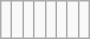<table class="wikitable">
<tr>
<td><br></td>
<td><br></td>
<td><br></td>
<td><br></td>
<td><br></td>
<td><br></td>
<td><br></td>
<td><br></td>
</tr>
</table>
